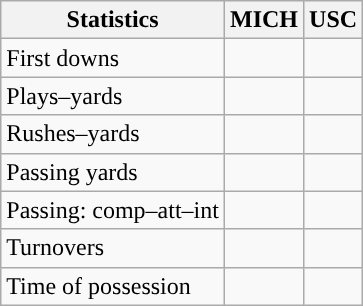<table class="wikitable" style="float:left">
<tr>
<th>Statistics</th>
<th>MICH</th>
<th>USC</th>
</tr>
<tr>
<td>First downs</td>
<td></td>
<td></td>
</tr>
<tr>
<td>Plays–yards</td>
<td></td>
<td></td>
</tr>
<tr>
<td>Rushes–yards</td>
<td></td>
<td></td>
</tr>
<tr>
<td>Passing yards</td>
<td></td>
<td></td>
</tr>
<tr>
<td>Passing: comp–att–int</td>
<td></td>
<td></td>
</tr>
<tr>
<td>Turnovers</td>
<td></td>
<td></td>
</tr>
<tr>
<td>Time of possession</td>
<td></td>
<td></td>
</tr>
</table>
